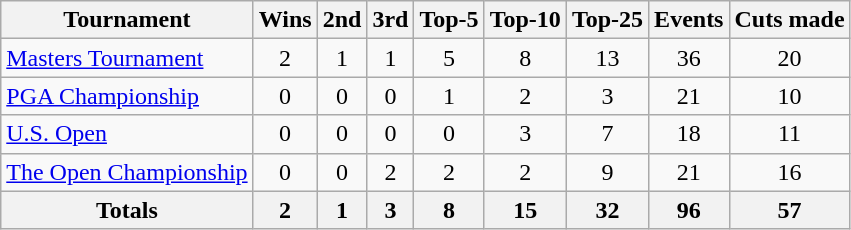<table class=wikitable style=text-align:center>
<tr>
<th>Tournament</th>
<th>Wins</th>
<th>2nd</th>
<th>3rd</th>
<th>Top-5</th>
<th>Top-10</th>
<th>Top-25</th>
<th>Events</th>
<th>Cuts made</th>
</tr>
<tr>
<td align=left><a href='#'>Masters Tournament</a></td>
<td>2</td>
<td>1</td>
<td>1</td>
<td>5</td>
<td>8</td>
<td>13</td>
<td>36</td>
<td>20</td>
</tr>
<tr>
<td align=left><a href='#'>PGA Championship</a></td>
<td>0</td>
<td>0</td>
<td>0</td>
<td>1</td>
<td>2</td>
<td>3</td>
<td>21</td>
<td>10</td>
</tr>
<tr>
<td align=left><a href='#'>U.S. Open</a></td>
<td>0</td>
<td>0</td>
<td>0</td>
<td>0</td>
<td>3</td>
<td>7</td>
<td>18</td>
<td>11</td>
</tr>
<tr>
<td align=left><a href='#'>The Open Championship</a></td>
<td>0</td>
<td>0</td>
<td>2</td>
<td>2</td>
<td>2</td>
<td>9</td>
<td>21</td>
<td>16</td>
</tr>
<tr>
<th>Totals</th>
<th>2</th>
<th>1</th>
<th>3</th>
<th>8</th>
<th>15</th>
<th>32</th>
<th>96</th>
<th>57</th>
</tr>
</table>
